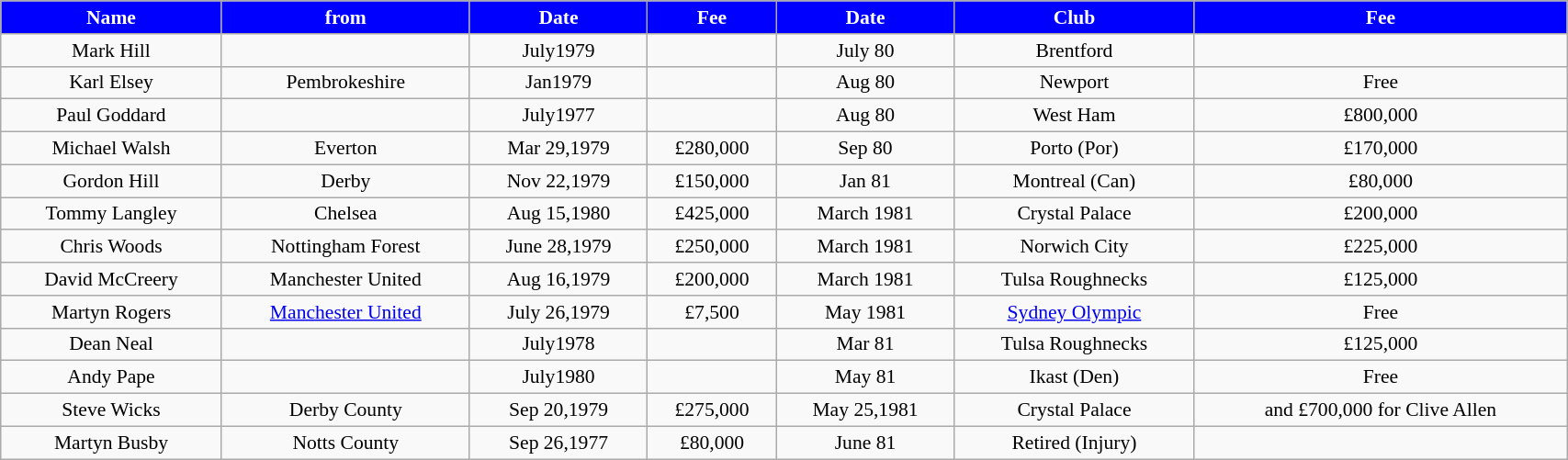<table class="wikitable" style="text-align:center; font-size:90%; width:90%;">
<tr>
<th style="background:#0000FF; color:#FFFFFF; text-align:center;"><strong>Name</strong></th>
<th style="background:#0000FF; color:#FFFFFF; text-align:center;">from</th>
<th style="background:#0000FF; color:#FFFFFF; text-align:center;">Date</th>
<th style="background:#0000FF; color:#FFFFFF; text-align:center;">Fee</th>
<th style="background:#0000FF; color:#FFFFFF; text-align:center;"><strong>Date</strong></th>
<th style="background:#0000FF; color:#FFFFFF; text-align:center;">Club</th>
<th style="background:#0000FF; color:#FFFFFF; text-align:center;"><strong>Fee</strong></th>
</tr>
<tr>
<td>Mark Hill</td>
<td></td>
<td>July1979</td>
<td></td>
<td>July 80</td>
<td>Brentford</td>
<td></td>
</tr>
<tr>
<td>Karl Elsey</td>
<td>Pembrokeshire</td>
<td>Jan1979</td>
<td></td>
<td>Aug 80</td>
<td>Newport</td>
<td>Free</td>
</tr>
<tr>
<td>Paul Goddard</td>
<td></td>
<td>July1977</td>
<td></td>
<td>Aug 80</td>
<td>West Ham</td>
<td>£800,000</td>
</tr>
<tr>
<td>Michael Walsh</td>
<td>Everton</td>
<td>Mar 29,1979</td>
<td>£280,000</td>
<td>Sep 80</td>
<td>Porto (Por)</td>
<td>£170,000</td>
</tr>
<tr>
<td>Gordon Hill</td>
<td>Derby</td>
<td>Nov 22,1979</td>
<td>£150,000</td>
<td>Jan 81</td>
<td>Montreal (Can)</td>
<td>£80,000</td>
</tr>
<tr>
<td>Tommy Langley</td>
<td>Chelsea</td>
<td>Aug 15,1980</td>
<td>£425,000</td>
<td>March 1981</td>
<td>Crystal Palace</td>
<td>£200,000</td>
</tr>
<tr>
<td>Chris Woods</td>
<td>Nottingham Forest</td>
<td>June 28,1979</td>
<td>£250,000</td>
<td>March 1981</td>
<td>Norwich City</td>
<td>£225,000</td>
</tr>
<tr>
<td>David McCreery</td>
<td>Manchester United</td>
<td>Aug 16,1979</td>
<td>£200,000</td>
<td>March 1981</td>
<td>Tulsa Roughnecks</td>
<td>£125,000</td>
</tr>
<tr>
<td>Martyn Rogers</td>
<td><a href='#'>Manchester United</a></td>
<td>July 26,1979</td>
<td>£7,500</td>
<td>May 1981</td>
<td><a href='#'>Sydney Olympic</a></td>
<td>Free</td>
</tr>
<tr>
<td>Dean Neal</td>
<td></td>
<td>July1978</td>
<td></td>
<td>Mar 81</td>
<td>Tulsa Roughnecks</td>
<td>£125,000</td>
</tr>
<tr>
<td>Andy Pape</td>
<td></td>
<td>July1980</td>
<td></td>
<td>May 81</td>
<td>Ikast (Den)</td>
<td>Free</td>
</tr>
<tr>
<td>Steve Wicks</td>
<td>Derby County</td>
<td>Sep 20,1979</td>
<td>£275,000</td>
<td>May 25,1981</td>
<td>Crystal Palace</td>
<td>and £700,000 for Clive Allen</td>
</tr>
<tr>
<td>Martyn Busby</td>
<td>Notts County</td>
<td>Sep 26,1977</td>
<td>£80,000</td>
<td>June 81</td>
<td>Retired (Injury)</td>
<td></td>
</tr>
</table>
